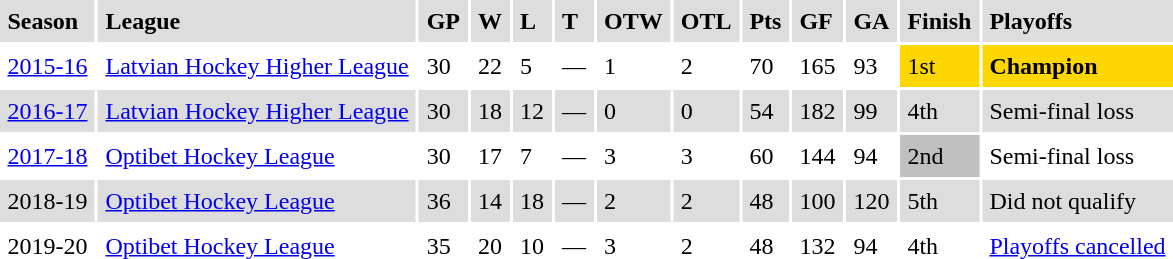<table cellpadding=5>
<tr bgcolor="#dddddd">
<td><strong>Season</strong></td>
<td><strong>League</strong></td>
<td><strong>GP</strong></td>
<td><strong>W</strong></td>
<td><strong>L</strong></td>
<td><strong>T</strong></td>
<td><strong>OTW</strong></td>
<td><strong>OTL</strong></td>
<td><strong>Pts</strong></td>
<td><strong>GF</strong></td>
<td><strong>GA</strong></td>
<td><strong>Finish</strong></td>
<td><strong>Playoffs</strong></td>
</tr>
<tr>
<td><a href='#'>2015-16</a></td>
<td><a href='#'>Latvian Hockey Higher League</a></td>
<td>30</td>
<td>22</td>
<td>5</td>
<td>—</td>
<td>1</td>
<td>2</td>
<td>70</td>
<td>165</td>
<td>93</td>
<td style="background:gold;">1st</td>
<td style="background:gold;"><strong>Champion</strong></td>
</tr>
<tr bgcolor="#dddddd">
<td><a href='#'>2016-17</a></td>
<td><a href='#'>Latvian Hockey Higher League</a></td>
<td>30</td>
<td>18</td>
<td>12</td>
<td>—</td>
<td>0</td>
<td>0</td>
<td>54</td>
<td>182</td>
<td>99</td>
<td>4th</td>
<td>Semi-final loss</td>
</tr>
<tr>
<td><a href='#'>2017-18</a></td>
<td><a href='#'>Optibet Hockey League</a></td>
<td>30</td>
<td>17</td>
<td>7</td>
<td>—</td>
<td>3</td>
<td>3</td>
<td>60</td>
<td>144</td>
<td>94</td>
<td style="background:silver;">2nd</td>
<td>Semi-final loss</td>
</tr>
<tr bgcolor="#dddddd">
<td>2018-19</td>
<td><a href='#'>Optibet Hockey League</a></td>
<td>36</td>
<td>14</td>
<td>18</td>
<td>—</td>
<td>2</td>
<td>2</td>
<td>48</td>
<td>100</td>
<td>120</td>
<td>5th</td>
<td>Did not qualify</td>
</tr>
<tr>
<td>2019-20</td>
<td><a href='#'>Optibet Hockey League</a></td>
<td>35</td>
<td>20</td>
<td>10</td>
<td>—</td>
<td>3</td>
<td>2</td>
<td>48</td>
<td>132</td>
<td>94</td>
<td>4th</td>
<td><a href='#'>Playoffs cancelled</a></td>
</tr>
</table>
